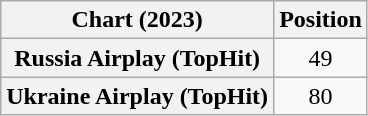<table class="wikitable plainrowheaders" style="text-align:center">
<tr>
<th scope="col">Chart (2023)</th>
<th scope="col">Position</th>
</tr>
<tr>
<th scope="row">Russia Airplay (TopHit)</th>
<td>49</td>
</tr>
<tr>
<th scope="row">Ukraine Airplay (TopHit)</th>
<td>80</td>
</tr>
</table>
